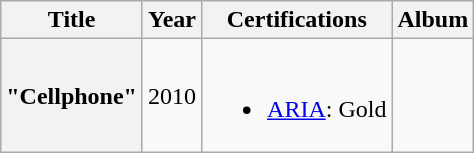<table class="wikitable plainrowheaders" style="text-align:center">
<tr>
<th scope="col">Title</th>
<th scope="col">Year</th>
<th scope="col">Certifications</th>
<th scope="col">Album</th>
</tr>
<tr>
<th scope="row">"Cellphone"</th>
<td>2010</td>
<td><br><ul><li><a href='#'>ARIA</a>: Gold</li></ul></td>
<td></td>
</tr>
</table>
